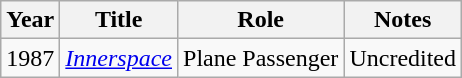<table class="wikitable">
<tr>
<th>Year</th>
<th>Title</th>
<th>Role</th>
<th>Notes</th>
</tr>
<tr>
<td>1987</td>
<td><em><a href='#'>Innerspace</a></em></td>
<td>Plane Passenger</td>
<td>Uncredited</td>
</tr>
</table>
